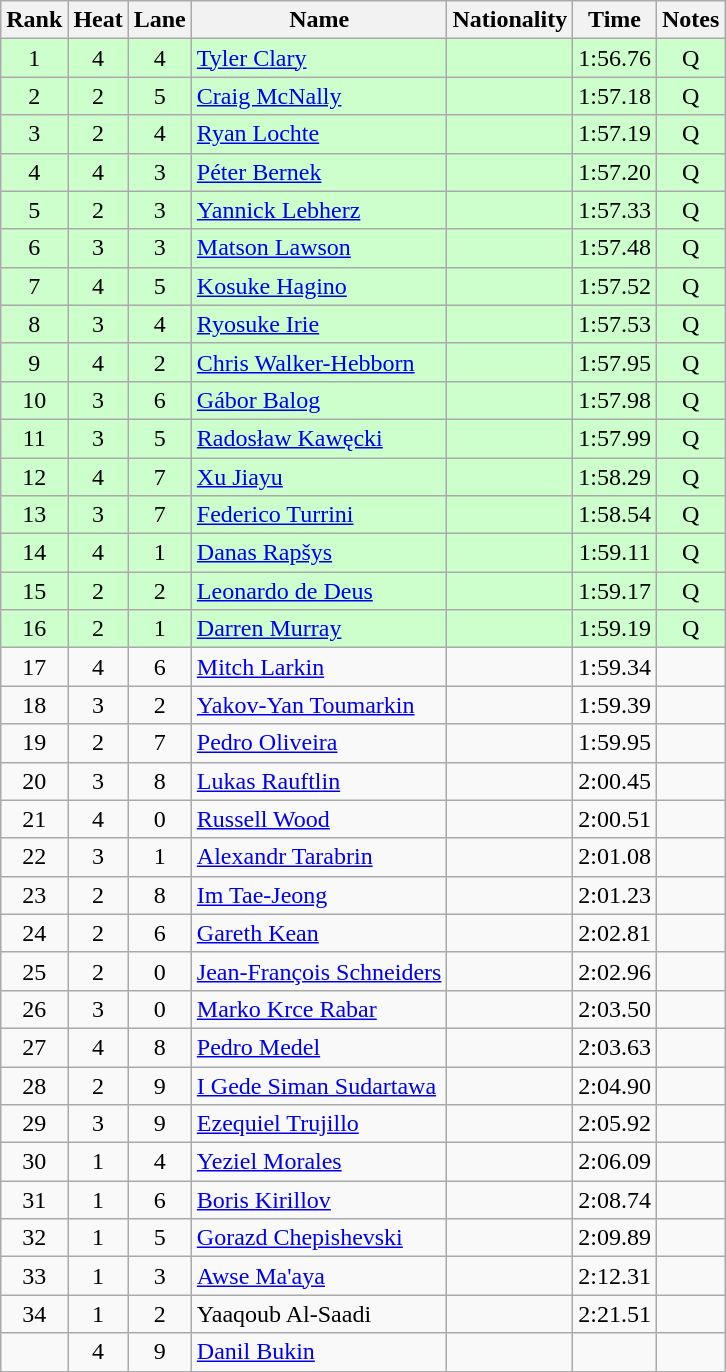<table class="wikitable sortable" style="text-align:center">
<tr>
<th>Rank</th>
<th>Heat</th>
<th>Lane</th>
<th>Name</th>
<th>Nationality</th>
<th>Time</th>
<th>Notes</th>
</tr>
<tr bgcolor=ccffcc>
<td>1</td>
<td>4</td>
<td>4</td>
<td align=left><a href='#'>Tyler Clary</a></td>
<td align=left></td>
<td>1:56.76</td>
<td>Q</td>
</tr>
<tr bgcolor=ccffcc>
<td>2</td>
<td>2</td>
<td>5</td>
<td align=left><a href='#'>Craig McNally</a></td>
<td align=left></td>
<td>1:57.18</td>
<td>Q</td>
</tr>
<tr bgcolor=ccffcc>
<td>3</td>
<td>2</td>
<td>4</td>
<td align=left><a href='#'>Ryan Lochte</a></td>
<td align=left></td>
<td>1:57.19</td>
<td>Q</td>
</tr>
<tr bgcolor=ccffcc>
<td>4</td>
<td>4</td>
<td>3</td>
<td align=left><a href='#'>Péter Bernek</a></td>
<td align=left></td>
<td>1:57.20</td>
<td>Q</td>
</tr>
<tr bgcolor=ccffcc>
<td>5</td>
<td>2</td>
<td>3</td>
<td align=left><a href='#'>Yannick Lebherz</a></td>
<td align=left></td>
<td>1:57.33</td>
<td>Q</td>
</tr>
<tr bgcolor=ccffcc>
<td>6</td>
<td>3</td>
<td>3</td>
<td align=left><a href='#'>Matson Lawson</a></td>
<td align=left></td>
<td>1:57.48</td>
<td>Q</td>
</tr>
<tr bgcolor=ccffcc>
<td>7</td>
<td>4</td>
<td>5</td>
<td align=left><a href='#'>Kosuke Hagino</a></td>
<td align=left></td>
<td>1:57.52</td>
<td>Q</td>
</tr>
<tr bgcolor=ccffcc>
<td>8</td>
<td>3</td>
<td>4</td>
<td align=left><a href='#'>Ryosuke Irie</a></td>
<td align=left></td>
<td>1:57.53</td>
<td>Q</td>
</tr>
<tr bgcolor=ccffcc>
<td>9</td>
<td>4</td>
<td>2</td>
<td align=left><a href='#'>Chris Walker-Hebborn</a></td>
<td align=left></td>
<td>1:57.95</td>
<td>Q</td>
</tr>
<tr bgcolor=ccffcc>
<td>10</td>
<td>3</td>
<td>6</td>
<td align=left><a href='#'>Gábor Balog</a></td>
<td align=left></td>
<td>1:57.98</td>
<td>Q</td>
</tr>
<tr bgcolor=ccffcc>
<td>11</td>
<td>3</td>
<td>5</td>
<td align=left><a href='#'>Radosław Kawęcki</a></td>
<td align=left></td>
<td>1:57.99</td>
<td>Q</td>
</tr>
<tr bgcolor=ccffcc>
<td>12</td>
<td>4</td>
<td>7</td>
<td align=left><a href='#'>Xu Jiayu</a></td>
<td align=left></td>
<td>1:58.29</td>
<td>Q</td>
</tr>
<tr bgcolor=ccffcc>
<td>13</td>
<td>3</td>
<td>7</td>
<td align=left><a href='#'>Federico Turrini</a></td>
<td align=left></td>
<td>1:58.54</td>
<td>Q</td>
</tr>
<tr bgcolor=ccffcc>
<td>14</td>
<td>4</td>
<td>1</td>
<td align=left><a href='#'>Danas Rapšys</a></td>
<td align=left></td>
<td>1:59.11</td>
<td>Q</td>
</tr>
<tr bgcolor=ccffcc>
<td>15</td>
<td>2</td>
<td>2</td>
<td align=left><a href='#'>Leonardo de Deus</a></td>
<td align=left></td>
<td>1:59.17</td>
<td>Q</td>
</tr>
<tr bgcolor=ccffcc>
<td>16</td>
<td>2</td>
<td>1</td>
<td align=left><a href='#'>Darren Murray</a></td>
<td align=left></td>
<td>1:59.19</td>
<td>Q</td>
</tr>
<tr>
<td>17</td>
<td>4</td>
<td>6</td>
<td align=left><a href='#'>Mitch Larkin</a></td>
<td align=left></td>
<td>1:59.34</td>
<td></td>
</tr>
<tr>
<td>18</td>
<td>3</td>
<td>2</td>
<td align=left><a href='#'>Yakov-Yan Toumarkin</a></td>
<td align=left></td>
<td>1:59.39</td>
<td></td>
</tr>
<tr>
<td>19</td>
<td>2</td>
<td>7</td>
<td align=left><a href='#'>Pedro Oliveira</a></td>
<td align=left></td>
<td>1:59.95</td>
<td></td>
</tr>
<tr>
<td>20</td>
<td>3</td>
<td>8</td>
<td align=left><a href='#'>Lukas Rauftlin</a></td>
<td align=left></td>
<td>2:00.45</td>
<td></td>
</tr>
<tr>
<td>21</td>
<td>4</td>
<td>0</td>
<td align=left><a href='#'>Russell Wood</a></td>
<td align=left></td>
<td>2:00.51</td>
<td></td>
</tr>
<tr>
<td>22</td>
<td>3</td>
<td>1</td>
<td align=left><a href='#'>Alexandr Tarabrin</a></td>
<td align=left></td>
<td>2:01.08</td>
<td></td>
</tr>
<tr>
<td>23</td>
<td>2</td>
<td>8</td>
<td align=left><a href='#'>Im Tae-Jeong</a></td>
<td align=left></td>
<td>2:01.23</td>
<td></td>
</tr>
<tr>
<td>24</td>
<td>2</td>
<td>6</td>
<td align=left><a href='#'>Gareth Kean</a></td>
<td align=left></td>
<td>2:02.81</td>
<td></td>
</tr>
<tr>
<td>25</td>
<td>2</td>
<td>0</td>
<td align=left><a href='#'>Jean-François Schneiders</a></td>
<td align=left></td>
<td>2:02.96</td>
<td></td>
</tr>
<tr>
<td>26</td>
<td>3</td>
<td>0</td>
<td align=left><a href='#'>Marko Krce Rabar</a></td>
<td align=left></td>
<td>2:03.50</td>
<td></td>
</tr>
<tr>
<td>27</td>
<td>4</td>
<td>8</td>
<td align=left><a href='#'>Pedro Medel</a></td>
<td align=left></td>
<td>2:03.63</td>
<td></td>
</tr>
<tr>
<td>28</td>
<td>2</td>
<td>9</td>
<td align=left><a href='#'>I Gede Siman Sudartawa</a></td>
<td align=left></td>
<td>2:04.90</td>
<td></td>
</tr>
<tr>
<td>29</td>
<td>3</td>
<td>9</td>
<td align=left><a href='#'>Ezequiel Trujillo</a></td>
<td align=left></td>
<td>2:05.92</td>
<td></td>
</tr>
<tr>
<td>30</td>
<td>1</td>
<td>4</td>
<td align=left><a href='#'>Yeziel Morales</a></td>
<td align=left></td>
<td>2:06.09</td>
<td></td>
</tr>
<tr>
<td>31</td>
<td>1</td>
<td>6</td>
<td align=left><a href='#'>Boris Kirillov</a></td>
<td align=left></td>
<td>2:08.74</td>
<td></td>
</tr>
<tr>
<td>32</td>
<td>1</td>
<td>5</td>
<td align=left><a href='#'>Gorazd Chepishevski</a></td>
<td align=left></td>
<td>2:09.89</td>
<td></td>
</tr>
<tr>
<td>33</td>
<td>1</td>
<td>3</td>
<td align=left><a href='#'>Awse Ma'aya</a></td>
<td align=left></td>
<td>2:12.31</td>
<td></td>
</tr>
<tr>
<td>34</td>
<td>1</td>
<td>2</td>
<td align=left>Yaaqoub Al-Saadi</td>
<td align=left></td>
<td>2:21.51</td>
<td></td>
</tr>
<tr>
<td></td>
<td>4</td>
<td>9</td>
<td align=left><a href='#'>Danil Bukin</a></td>
<td align=left></td>
<td></td>
<td></td>
</tr>
</table>
